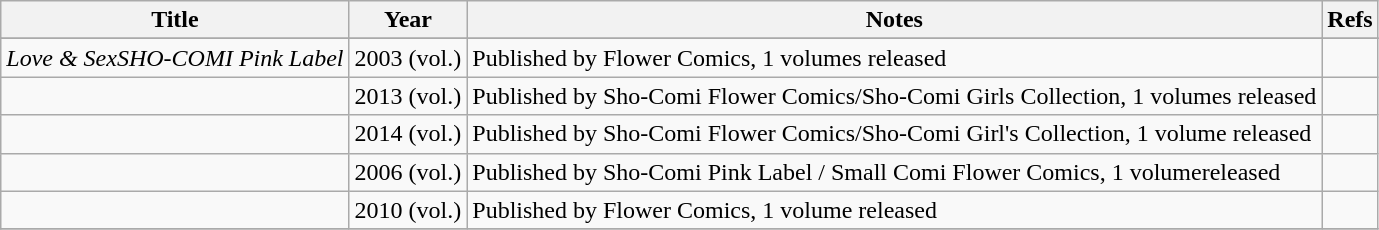<table class="wikitable sortable">
<tr>
<th>Title</th>
<th>Year</th>
<th>Notes</th>
<th>Refs</th>
</tr>
<tr>
</tr>
<tr>
<td><em>Love & SexSHO-COMI Pink Label</em></td>
<td>2003 (vol.)</td>
<td>Published by Flower Comics, 1 volumes released</td>
<td></td>
</tr>
<tr>
<td></td>
<td>2013 (vol.)</td>
<td>Published by Sho-Comi Flower Comics/Sho-Comi Girls Collection, 1 volumes released</td>
<td></td>
</tr>
<tr>
<td></td>
<td>2014 (vol.)</td>
<td>Published by Sho-Comi Flower Comics/Sho-Comi Girl's Collection, 1 volume released</td>
<td></td>
</tr>
<tr>
<td></td>
<td>2006 (vol.)</td>
<td>Published by Sho-Comi Pink Label / Small Comi Flower Comics, 1 volumereleased</td>
<td></td>
</tr>
<tr>
<td></td>
<td>2010 (vol.)</td>
<td>Published by Flower Comics, 1 volume released</td>
<td></td>
</tr>
<tr>
</tr>
</table>
